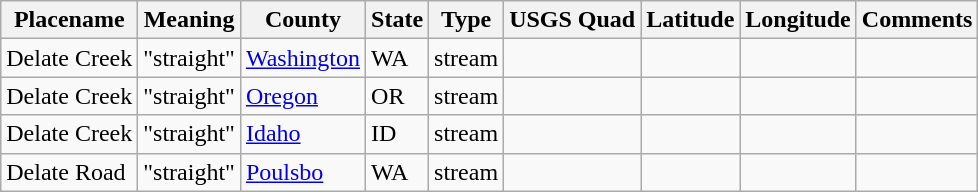<table align=center class="wikitable">
<tr>
<th>Placename</th>
<th>Meaning</th>
<th>County</th>
<th>State</th>
<th>Type</th>
<th>USGS Quad</th>
<th>Latitude</th>
<th>Longitude</th>
<th>Comments</th>
</tr>
<tr>
<td>Delate Creek</td>
<td>"straight"</td>
<td><a href='#'>Washington</a></td>
<td>WA</td>
<td>stream</td>
<td></td>
<td></td>
<td></td>
<td></td>
</tr>
<tr>
<td>Delate Creek</td>
<td>"straight"</td>
<td><a href='#'>Oregon</a></td>
<td>OR</td>
<td>stream</td>
<td></td>
<td></td>
<td></td>
<td></td>
</tr>
<tr>
<td>Delate Creek</td>
<td>"straight"</td>
<td><a href='#'>Idaho</a></td>
<td>ID</td>
<td>stream</td>
<td></td>
<td></td>
<td></td>
<td></td>
</tr>
<tr>
<td>Delate Road</td>
<td>"straight"</td>
<td><a href='#'>Poulsbo</a></td>
<td>WA</td>
<td>stream</td>
<td></td>
<td></td>
<td></td>
<td></td>
</tr>
</table>
